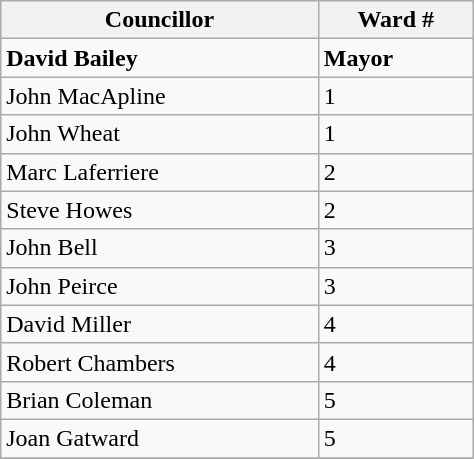<table class="wikitable sortable" width=25%>
<tr>
<th>Councillor</th>
<th>Ward #</th>
</tr>
<tr>
<td><strong>David Bailey</strong></td>
<td><strong>Mayor</strong></td>
</tr>
<tr>
<td>John MacApline</td>
<td>1</td>
</tr>
<tr>
<td>John Wheat</td>
<td>1</td>
</tr>
<tr>
<td>Marc Laferriere</td>
<td>2</td>
</tr>
<tr>
<td>Steve Howes</td>
<td>2</td>
</tr>
<tr>
<td>John Bell</td>
<td>3</td>
</tr>
<tr>
<td>John Peirce</td>
<td>3</td>
</tr>
<tr>
<td>David Miller</td>
<td>4</td>
</tr>
<tr>
<td>Robert Chambers</td>
<td>4</td>
</tr>
<tr>
<td>Brian Coleman</td>
<td>5</td>
</tr>
<tr>
<td>Joan Gatward</td>
<td>5</td>
</tr>
<tr>
</tr>
</table>
